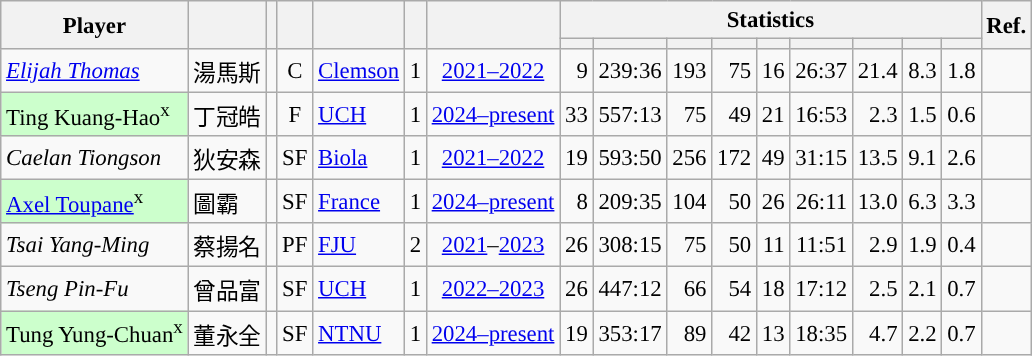<table class="wikitable sortable" style="font-size:95%; text-align:right;">
<tr>
<th rowspan="2">Player</th>
<th rowspan="2"></th>
<th rowspan="2"></th>
<th rowspan="2"></th>
<th rowspan="2"></th>
<th rowspan="2"></th>
<th rowspan="2"></th>
<th colspan="9">Statistics</th>
<th rowspan="2">Ref.</th>
</tr>
<tr>
<th></th>
<th></th>
<th></th>
<th></th>
<th></th>
<th></th>
<th></th>
<th></th>
<th></th>
</tr>
<tr>
<td align="left"><em><a href='#'>Elijah Thomas</a></em></td>
<td align="left">湯馬斯</td>
<td align="center"></td>
<td align="center">C</td>
<td align="left"><a href='#'>Clemson</a></td>
<td align="center">1</td>
<td align="center"><a href='#'>2021–2022</a></td>
<td>9</td>
<td>239:36</td>
<td>193</td>
<td>75</td>
<td>16</td>
<td>26:37</td>
<td>21.4</td>
<td>8.3</td>
<td>1.8</td>
<td align="center"></td>
</tr>
<tr>
<td align="left" bgcolor="#CCFFCC">Ting Kuang-Hao<sup>x</sup></td>
<td align="left">丁冠皓</td>
<td align="center"></td>
<td align="center">F</td>
<td align="left"><a href='#'>UCH</a></td>
<td align="center">1</td>
<td align="center"><a href='#'>2024–present</a></td>
<td>33</td>
<td>557:13</td>
<td>75</td>
<td>49</td>
<td>21</td>
<td>16:53</td>
<td>2.3</td>
<td>1.5</td>
<td>0.6</td>
<td align="center"></td>
</tr>
<tr>
<td align="left"><em>Caelan Tiongson</em></td>
<td align="left">狄安森</td>
<td align="center"></td>
<td align="center">SF</td>
<td align="left"><a href='#'>Biola</a></td>
<td align="center">1</td>
<td align="center"><a href='#'>2021–2022</a></td>
<td>19</td>
<td>593:50</td>
<td>256</td>
<td>172</td>
<td>49</td>
<td>31:15</td>
<td>13.5</td>
<td>9.1</td>
<td>2.6</td>
<td align="center"></td>
</tr>
<tr>
<td align="left" bgcolor="#CCFFCC"><a href='#'>Axel Toupane</a><sup>x</sup></td>
<td align="left">圖霸</td>
<td align="center"></td>
<td align="center">SF</td>
<td align="left"><a href='#'>France</a></td>
<td align="center">1</td>
<td align="center"><a href='#'>2024–present</a></td>
<td>8</td>
<td>209:35</td>
<td>104</td>
<td>50</td>
<td>26</td>
<td>26:11</td>
<td>13.0</td>
<td>6.3</td>
<td>3.3</td>
<td align="center"></td>
</tr>
<tr>
<td align="left"><em>Tsai Yang-Ming</em></td>
<td align="left">蔡揚名</td>
<td align="center"></td>
<td align="center">PF</td>
<td align="left"><a href='#'>FJU</a></td>
<td align="center">2</td>
<td align="center"><a href='#'>2021</a>–<a href='#'>2023</a></td>
<td>26</td>
<td>308:15</td>
<td>75</td>
<td>50</td>
<td>11</td>
<td>11:51</td>
<td>2.9</td>
<td>1.9</td>
<td>0.4</td>
<td align="center"></td>
</tr>
<tr>
<td align="left"><em>Tseng Pin-Fu</em></td>
<td align="left">曾品富</td>
<td align="center"></td>
<td align="center">SF</td>
<td align="left"><a href='#'>UCH</a></td>
<td align="center">1</td>
<td align="center"><a href='#'>2022–2023</a></td>
<td>26</td>
<td>447:12</td>
<td>66</td>
<td>54</td>
<td>18</td>
<td>17:12</td>
<td>2.5</td>
<td>2.1</td>
<td>0.7</td>
<td align="center"></td>
</tr>
<tr>
<td align="left" bgcolor="#CCFFCC">Tung Yung-Chuan<sup>x</sup></td>
<td align="left">董永全</td>
<td align="center"></td>
<td align="center">SF</td>
<td align="left"><a href='#'>NTNU</a></td>
<td align="center">1</td>
<td align="center"><a href='#'>2024–present</a></td>
<td>19</td>
<td>353:17</td>
<td>89</td>
<td>42</td>
<td>13</td>
<td>18:35</td>
<td>4.7</td>
<td>2.2</td>
<td>0.7</td>
<td align="center"></td>
</tr>
</table>
